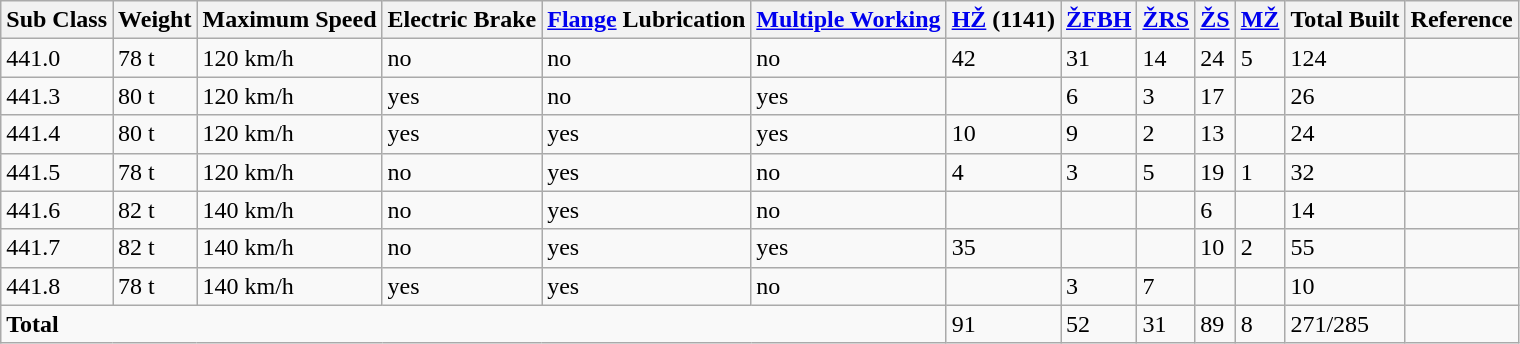<table class="wikitable">
<tr>
<th>Sub Class</th>
<th>Weight</th>
<th>Maximum Speed</th>
<th>Electric Brake</th>
<th><a href='#'>Flange</a> Lubrication</th>
<th><a href='#'>Multiple Working</a></th>
<th><a href='#'>HŽ</a> (1141)</th>
<th><a href='#'>ŽFBH</a></th>
<th><a href='#'>ŽRS</a></th>
<th><a href='#'>ŽS</a></th>
<th><a href='#'>MŽ</a></th>
<th>Total Built</th>
<th>Reference</th>
</tr>
<tr>
<td>441.0</td>
<td>78 t</td>
<td>120 km/h</td>
<td>no</td>
<td>no</td>
<td>no</td>
<td>42</td>
<td>31</td>
<td>14</td>
<td>24</td>
<td>5</td>
<td>124</td>
<td></td>
</tr>
<tr>
<td>441.3</td>
<td>80 t</td>
<td>120 km/h</td>
<td>yes</td>
<td>no</td>
<td>yes</td>
<td></td>
<td>6</td>
<td>3</td>
<td>17</td>
<td></td>
<td>26</td>
<td></td>
</tr>
<tr>
<td>441.4</td>
<td>80 t</td>
<td>120 km/h</td>
<td>yes</td>
<td>yes</td>
<td>yes</td>
<td>10</td>
<td>9</td>
<td>2</td>
<td>13</td>
<td></td>
<td>24</td>
<td></td>
</tr>
<tr>
<td>441.5</td>
<td>78 t</td>
<td>120 km/h</td>
<td>no</td>
<td>yes</td>
<td>no</td>
<td>4</td>
<td>3</td>
<td>5</td>
<td>19</td>
<td>1</td>
<td>32</td>
<td></td>
</tr>
<tr>
<td>441.6</td>
<td>82 t</td>
<td>140 km/h</td>
<td>no</td>
<td>yes</td>
<td>no</td>
<td></td>
<td></td>
<td></td>
<td>6</td>
<td></td>
<td>14</td>
<td></td>
</tr>
<tr>
<td>441.7</td>
<td>82 t</td>
<td>140 km/h</td>
<td>no</td>
<td>yes</td>
<td>yes</td>
<td>35</td>
<td></td>
<td></td>
<td>10</td>
<td>2</td>
<td>55</td>
<td></td>
</tr>
<tr>
<td>441.8</td>
<td>78 t</td>
<td>140 km/h</td>
<td>yes</td>
<td>yes</td>
<td>no</td>
<td></td>
<td>3</td>
<td>7</td>
<td></td>
<td></td>
<td>10</td>
<td></td>
</tr>
<tr>
<td colspan=6><strong>Total</strong></td>
<td>91</td>
<td>52</td>
<td>31</td>
<td>89</td>
<td>8</td>
<td>271/285</td>
</tr>
</table>
